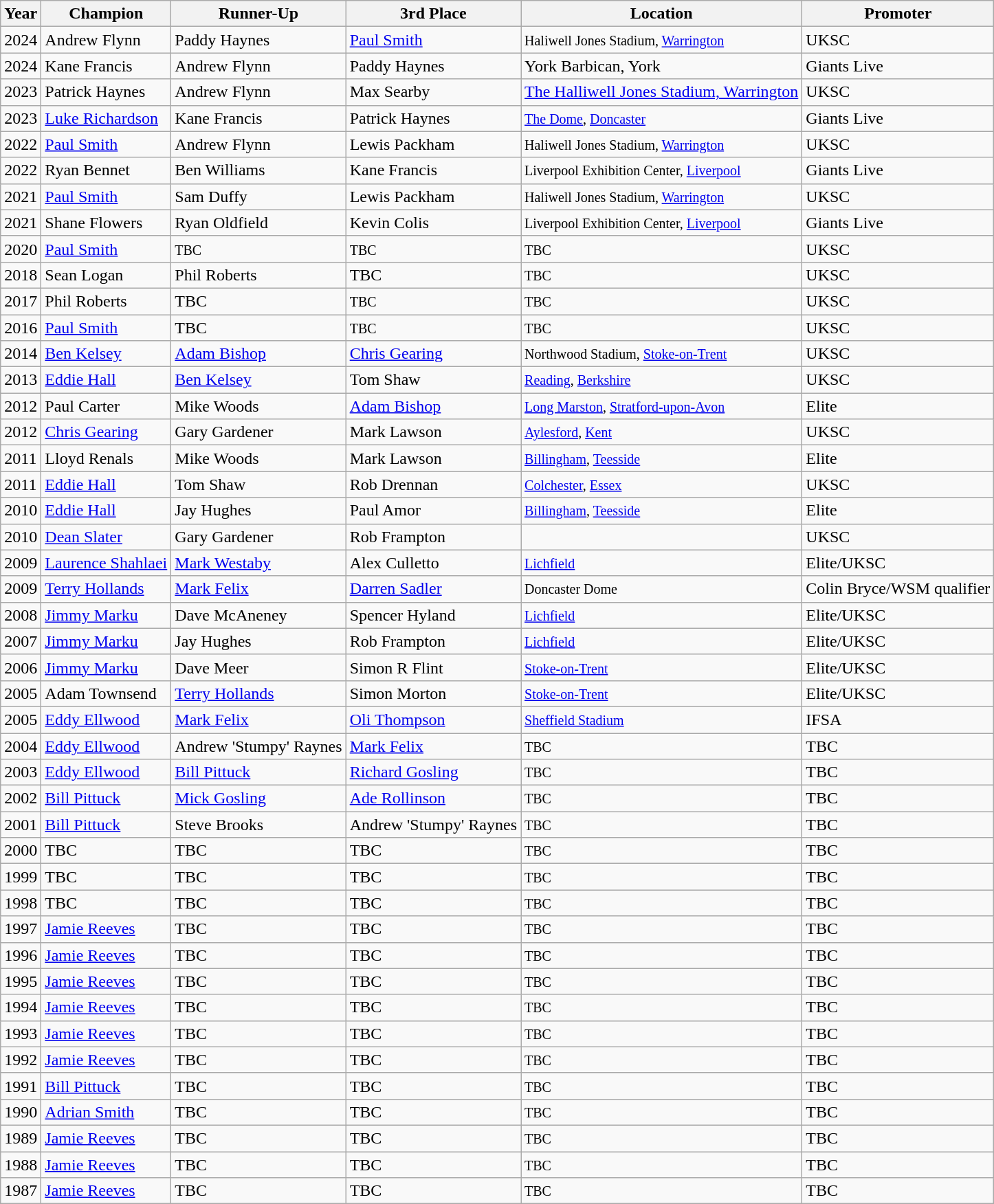<table class="wikitable">
<tr>
<th>Year</th>
<th>Champion</th>
<th>Runner-Up</th>
<th>3rd Place</th>
<th>Location</th>
<th>Promoter</th>
</tr>
<tr>
<td>2024</td>
<td> Andrew Flynn</td>
<td> Paddy Haynes</td>
<td> <a href='#'>Paul Smith</a></td>
<td> <small>Haliwell Jones Stadium, <a href='#'>Warrington</a></small></td>
<td>UKSC</td>
</tr>
<tr>
<td>2024</td>
<td> Kane Francis</td>
<td> Andrew Flynn</td>
<td> Paddy Haynes</td>
<td> York Barbican, York</td>
<td>Giants Live</td>
</tr>
<tr>
<td>2023</td>
<td> Patrick Haynes</td>
<td> Andrew Flynn</td>
<td> Max Searby</td>
<td><a href='#'>The Halliwell Jones Stadium, Warrington</a></td>
<td>UKSC</td>
</tr>
<tr>
<td>2023</td>
<td> <a href='#'>Luke Richardson</a></td>
<td> Kane Francis</td>
<td> Patrick Haynes</td>
<td> <small><a href='#'>The Dome</a>, <a href='#'>Doncaster</a></small></td>
<td>Giants Live</td>
</tr>
<tr>
<td>2022</td>
<td> <a href='#'>Paul Smith</a></td>
<td> Andrew Flynn</td>
<td> Lewis Packham</td>
<td> <small>Haliwell Jones Stadium, <a href='#'>Warrington</a></small></td>
<td>UKSC</td>
</tr>
<tr>
<td>2022</td>
<td> Ryan Bennet</td>
<td> Ben Williams</td>
<td> Kane Francis</td>
<td> <small>Liverpool Exhibition Center, <a href='#'>Liverpool</a></small></td>
<td>Giants Live</td>
</tr>
<tr>
<td>2021</td>
<td> <a href='#'>Paul Smith</a></td>
<td> Sam Duffy</td>
<td> Lewis Packham</td>
<td> <small>Haliwell Jones Stadium, <a href='#'>Warrington</a></small></td>
<td>UKSC</td>
</tr>
<tr>
<td>2021</td>
<td> Shane Flowers</td>
<td> Ryan Oldfield</td>
<td> Kevin Colis</td>
<td> <small>Liverpool Exhibition Center, <a href='#'>Liverpool</a></small></td>
<td>Giants Live</td>
</tr>
<tr>
<td>2020</td>
<td> <a href='#'>Paul Smith</a></td>
<td> <small>TBC</small></td>
<td> <small>TBC</small></td>
<td> <small>TBC</small></td>
<td>UKSC</td>
</tr>
<tr>
<td>2018</td>
<td> Sean Logan</td>
<td> Phil Roberts</td>
<td> TBC</td>
<td> <small>TBC</small></td>
<td>UKSC</td>
</tr>
<tr>
<td>2017</td>
<td> Phil Roberts</td>
<td> TBC</td>
<td> <small>TBC</small></td>
<td> <small>TBC</small></td>
<td>UKSC</td>
</tr>
<tr>
<td>2016</td>
<td> <a href='#'>Paul Smith</a></td>
<td> TBC</td>
<td> <small>TBC</small></td>
<td> <small>TBC</small></td>
<td>UKSC</td>
</tr>
<tr>
<td>2014</td>
<td> <a href='#'>Ben Kelsey</a></td>
<td> <a href='#'>Adam Bishop</a></td>
<td> <a href='#'>Chris Gearing</a></td>
<td> <small>Northwood Stadium, <a href='#'>Stoke-on-Trent</a></small></td>
<td>UKSC</td>
</tr>
<tr>
<td>2013</td>
<td> <a href='#'>Eddie Hall</a></td>
<td> <a href='#'>Ben Kelsey</a></td>
<td> Tom Shaw</td>
<td> <small><a href='#'>Reading</a>, <a href='#'>Berkshire</a></small></td>
<td>UKSC</td>
</tr>
<tr>
<td>2012</td>
<td> Paul Carter</td>
<td> Mike Woods</td>
<td> <a href='#'>Adam Bishop</a></td>
<td> <small><a href='#'>Long Marston</a>, <a href='#'>Stratford-upon-Avon</a></small></td>
<td>Elite</td>
</tr>
<tr>
<td>2012</td>
<td> <a href='#'>Chris Gearing</a></td>
<td> Gary Gardener</td>
<td> Mark Lawson</td>
<td> <small><a href='#'>Aylesford</a>, <a href='#'>Kent</a></small></td>
<td>UKSC</td>
</tr>
<tr>
<td>2011</td>
<td> Lloyd Renals</td>
<td> Mike Woods</td>
<td> Mark Lawson</td>
<td> <small><a href='#'>Billingham</a>, <a href='#'>Teesside</a></small></td>
<td>Elite</td>
</tr>
<tr>
<td>2011</td>
<td> <a href='#'>Eddie Hall</a></td>
<td> Tom Shaw</td>
<td> Rob Drennan</td>
<td> <small><a href='#'>Colchester</a>, <a href='#'>Essex</a></small></td>
<td>UKSC</td>
</tr>
<tr>
<td>2010</td>
<td> <a href='#'>Eddie Hall</a></td>
<td> Jay Hughes</td>
<td> Paul Amor</td>
<td> <small><a href='#'>Billingham</a>, <a href='#'>Teesside</a></small></td>
<td>Elite</td>
</tr>
<tr>
<td>2010</td>
<td> <a href='#'>Dean Slater</a></td>
<td> Gary Gardener</td>
<td> Rob Frampton</td>
<td></td>
<td>UKSC</td>
</tr>
<tr>
<td>2009</td>
<td> <a href='#'>Laurence Shahlaei</a></td>
<td> <a href='#'>Mark Westaby</a></td>
<td> Alex Culletto</td>
<td> <small><a href='#'>Lichfield</a></small></td>
<td>Elite/UKSC</td>
</tr>
<tr>
<td>2009</td>
<td> <a href='#'>Terry Hollands</a></td>
<td> <a href='#'>Mark Felix</a></td>
<td> <a href='#'>Darren Sadler</a></td>
<td> <small>Doncaster Dome</small></td>
<td>Colin Bryce/WSM qualifier</td>
</tr>
<tr>
<td>2008</td>
<td> <a href='#'>Jimmy Marku</a></td>
<td> Dave McAneney</td>
<td> Spencer Hyland</td>
<td> <small><a href='#'>Lichfield</a></small></td>
<td>Elite/UKSC</td>
</tr>
<tr>
<td>2007</td>
<td> <a href='#'>Jimmy Marku</a></td>
<td> Jay Hughes</td>
<td> Rob Frampton</td>
<td> <small><a href='#'>Lichfield</a></small></td>
<td>Elite/UKSC</td>
</tr>
<tr>
<td>2006</td>
<td> <a href='#'>Jimmy Marku</a></td>
<td> Dave Meer</td>
<td> Simon R Flint</td>
<td> <small><a href='#'>Stoke-on-Trent</a> </small></td>
<td>Elite/UKSC</td>
</tr>
<tr>
<td>2005</td>
<td> Adam Townsend</td>
<td> <a href='#'>Terry Hollands</a></td>
<td> Simon Morton</td>
<td> <small><a href='#'>Stoke-on-Trent</a></small></td>
<td>Elite/UKSC</td>
</tr>
<tr>
<td>2005</td>
<td> <a href='#'>Eddy Ellwood</a></td>
<td> <a href='#'>Mark Felix</a></td>
<td> <a href='#'>Oli Thompson</a></td>
<td> <small><a href='#'>Sheffield Stadium</a></small></td>
<td>IFSA</td>
</tr>
<tr>
<td>2004</td>
<td> <a href='#'>Eddy Ellwood</a></td>
<td> Andrew 'Stumpy' Raynes</td>
<td> <a href='#'>Mark Felix</a></td>
<td> <small>TBC</small></td>
<td>TBC</td>
</tr>
<tr>
<td>2003</td>
<td> <a href='#'>Eddy Ellwood</a></td>
<td> <a href='#'>Bill Pittuck</a></td>
<td> <a href='#'>Richard Gosling</a></td>
<td> <small>TBC</small></td>
<td>TBC</td>
</tr>
<tr>
<td>2002</td>
<td> <a href='#'>Bill Pittuck</a></td>
<td> <a href='#'>Mick Gosling</a></td>
<td> <a href='#'>Ade Rollinson</a></td>
<td> <small>TBC</small></td>
<td>TBC</td>
</tr>
<tr>
<td>2001</td>
<td> <a href='#'>Bill Pittuck</a></td>
<td> Steve Brooks</td>
<td> Andrew 'Stumpy' Raynes</td>
<td> <small>TBC</small></td>
<td>TBC</td>
</tr>
<tr>
<td>2000</td>
<td> TBC</td>
<td> TBC</td>
<td> TBC</td>
<td> <small>TBC</small></td>
<td>TBC</td>
</tr>
<tr>
<td>1999</td>
<td> TBC</td>
<td> TBC</td>
<td> TBC</td>
<td> <small>TBC</small></td>
<td>TBC</td>
</tr>
<tr>
<td>1998</td>
<td> TBC</td>
<td> TBC</td>
<td> TBC</td>
<td> <small>TBC</small></td>
<td>TBC</td>
</tr>
<tr>
<td>1997</td>
<td> <a href='#'>Jamie Reeves</a></td>
<td> TBC</td>
<td> TBC</td>
<td> <small>TBC</small></td>
<td>TBC</td>
</tr>
<tr>
<td>1996</td>
<td> <a href='#'>Jamie Reeves</a></td>
<td> TBC</td>
<td> TBC</td>
<td> <small>TBC</small></td>
<td>TBC</td>
</tr>
<tr>
<td>1995</td>
<td> <a href='#'>Jamie Reeves</a></td>
<td> TBC</td>
<td> TBC</td>
<td> <small>TBC</small></td>
<td>TBC</td>
</tr>
<tr>
<td>1994</td>
<td> <a href='#'>Jamie Reeves</a></td>
<td> TBC</td>
<td> TBC</td>
<td> <small>TBC</small></td>
<td>TBC</td>
</tr>
<tr>
<td>1993</td>
<td> <a href='#'>Jamie Reeves</a></td>
<td> TBC</td>
<td> TBC</td>
<td> <small>TBC</small></td>
<td>TBC</td>
</tr>
<tr>
<td>1992</td>
<td> <a href='#'>Jamie Reeves</a></td>
<td> TBC</td>
<td> TBC</td>
<td> <small>TBC</small></td>
<td>TBC</td>
</tr>
<tr>
<td>1991</td>
<td> <a href='#'>Bill Pittuck</a></td>
<td> TBC</td>
<td> TBC</td>
<td> <small>TBC</small></td>
<td>TBC</td>
</tr>
<tr>
<td>1990</td>
<td> <a href='#'>Adrian Smith</a></td>
<td> TBC</td>
<td> TBC</td>
<td> <small>TBC</small></td>
<td>TBC</td>
</tr>
<tr>
<td>1989</td>
<td> <a href='#'>Jamie Reeves</a></td>
<td> TBC</td>
<td> TBC</td>
<td> <small>TBC</small></td>
<td>TBC</td>
</tr>
<tr>
<td>1988</td>
<td> <a href='#'>Jamie Reeves</a></td>
<td> TBC</td>
<td> TBC</td>
<td> <small>TBC</small></td>
<td>TBC</td>
</tr>
<tr>
<td>1987</td>
<td> <a href='#'>Jamie Reeves</a></td>
<td> TBC</td>
<td> TBC</td>
<td> <small>TBC</small></td>
<td>TBC</td>
</tr>
</table>
